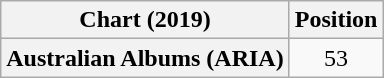<table class="wikitable plainrowheaders" style="text-align:center">
<tr>
<th scope="col">Chart (2019)</th>
<th scope="col">Position</th>
</tr>
<tr>
<th scope="row">Australian Albums (ARIA)</th>
<td>53</td>
</tr>
</table>
